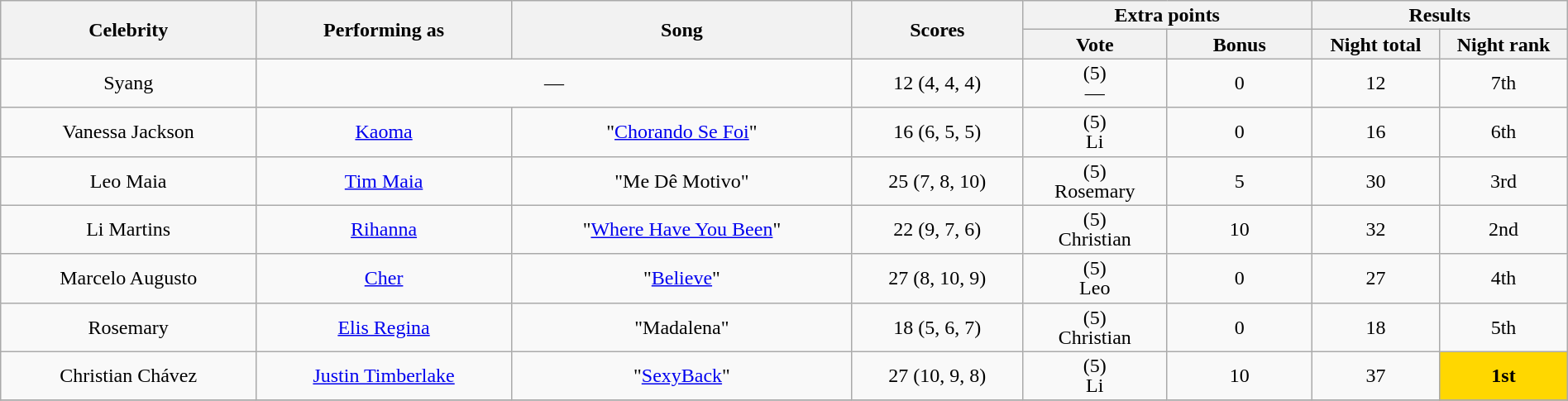<table class="wikitable" style="font-size:100%; line-height:16px; text-align:center" width="100%">
<tr>
<th rowspan="2" style="width:15.0%;">Celebrity</th>
<th rowspan="2" style="width:15.0%;">Performing as</th>
<th rowspan="2" style="width:20.0%;">Song</th>
<th rowspan="2" style="width:10.0%;">Scores</th>
<th colspan="2">Extra points</th>
<th colspan="2">Results</th>
</tr>
<tr>
<th style="width:08.5%;">Vote</th>
<th style="width:08.5%;">Bonus</th>
<th style="width:07.5%;">Night total</th>
<th style="width:07.5%;">Night rank</th>
</tr>
<tr>
<td>Syang</td>
<td colspan=2 style="text-align:center;">—</td>
<td>12 (4, 4, 4)</td>
<td>(5)<br>—</td>
<td>0</td>
<td>12</td>
<td>7th</td>
</tr>
<tr>
<td>Vanessa Jackson</td>
<td><a href='#'>Kaoma</a></td>
<td>"<a href='#'>Chorando Se Foi</a>"</td>
<td>16 (6, 5, 5)</td>
<td>(5)<br>Li</td>
<td>0</td>
<td>16</td>
<td>6th</td>
</tr>
<tr>
<td>Leo Maia</td>
<td><a href='#'>Tim Maia</a></td>
<td>"Me Dê Motivo"</td>
<td>25 (7, 8, 10)</td>
<td>(5)<br>Rosemary</td>
<td>5</td>
<td>30</td>
<td>3rd</td>
</tr>
<tr>
<td>Li Martins</td>
<td><a href='#'>Rihanna</a></td>
<td>"<a href='#'>Where Have You Been</a>"</td>
<td>22 (9, 7, 6)</td>
<td>(5)<br>Christian</td>
<td>10</td>
<td>32</td>
<td>2nd</td>
</tr>
<tr>
<td>Marcelo Augusto</td>
<td><a href='#'>Cher</a></td>
<td>"<a href='#'>Believe</a>"</td>
<td>27 (8, 10, 9)</td>
<td>(5)<br>Leo</td>
<td>0</td>
<td>27</td>
<td>4th</td>
</tr>
<tr>
<td>Rosemary</td>
<td><a href='#'>Elis Regina</a></td>
<td>"Madalena"</td>
<td>18 (5, 6, 7)</td>
<td>(5)<br>Christian</td>
<td>0</td>
<td>18</td>
<td>5th</td>
</tr>
<tr>
<td>Christian Chávez</td>
<td><a href='#'>Justin Timberlake</a></td>
<td>"<a href='#'>SexyBack</a>"</td>
<td>27 (10, 9, 8)</td>
<td>(5)<br>Li</td>
<td>10</td>
<td>37</td>
<td bgcolor="FFD700"><strong>1st</strong></td>
</tr>
<tr>
</tr>
</table>
